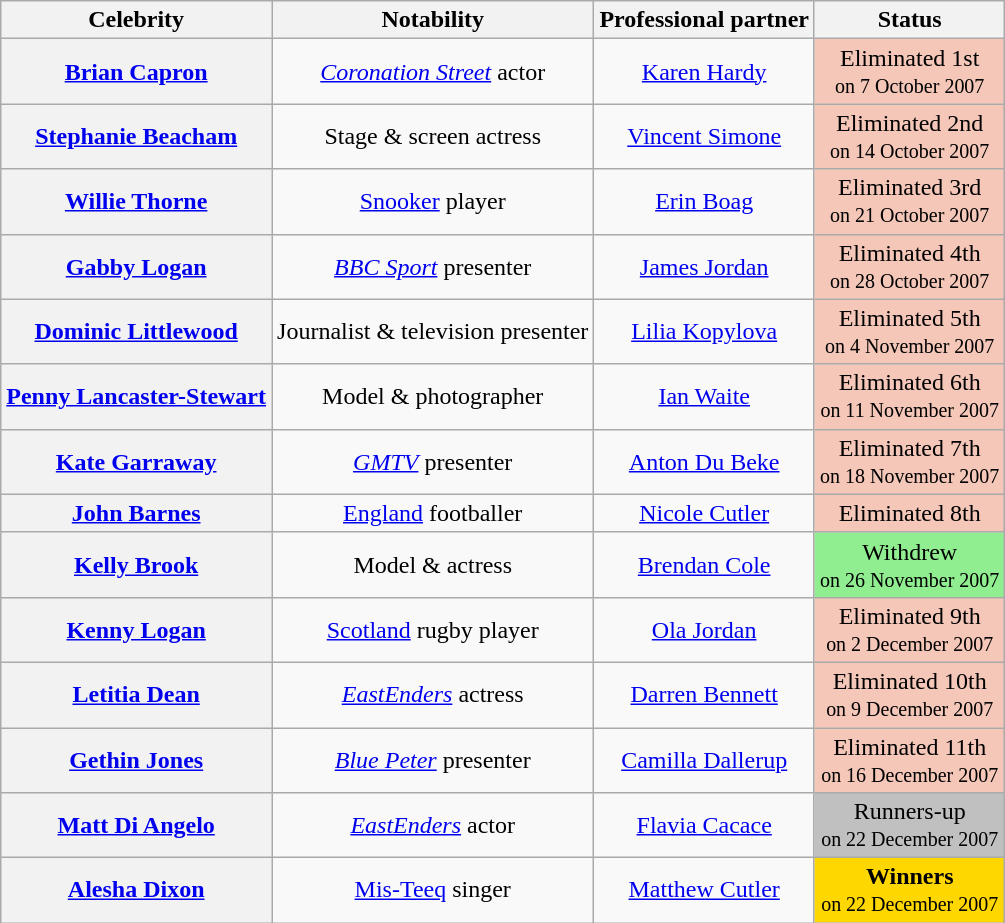<table class="wikitable sortable" style="text-align:center;">
<tr>
<th scope="col">Celebrity</th>
<th scope="col" class="unsortable">Notability</th>
<th scope="col">Professional partner</th>
<th scope="col">Status</th>
</tr>
<tr>
<th scope="row"><a href='#'>Brian Capron</a></th>
<td><em><a href='#'>Coronation Street</a></em> actor</td>
<td><a href='#'>Karen Hardy</a></td>
<td bgcolor="f4c7b8">Eliminated 1st<br><small>on 7 October 2007</small></td>
</tr>
<tr>
<th scope="row"><a href='#'>Stephanie Beacham</a></th>
<td>Stage & screen actress</td>
<td><a href='#'>Vincent Simone</a></td>
<td bgcolor="f4c7b8">Eliminated 2nd<br><small>on 14 October 2007</small></td>
</tr>
<tr>
<th scope="row"><a href='#'>Willie Thorne</a></th>
<td><a href='#'>Snooker</a> player</td>
<td><a href='#'>Erin Boag</a></td>
<td bgcolor="f4c7b8">Eliminated 3rd<br><small>on 21 October 2007</small></td>
</tr>
<tr>
<th scope="row"><a href='#'>Gabby Logan</a></th>
<td><em><a href='#'>BBC Sport</a></em> presenter</td>
<td><a href='#'>James Jordan</a></td>
<td bgcolor="f4c7b8">Eliminated 4th<br><small>on 28 October 2007</small></td>
</tr>
<tr>
<th scope="row"><a href='#'>Dominic Littlewood</a></th>
<td>Journalist & television presenter</td>
<td><a href='#'>Lilia Kopylova</a></td>
<td bgcolor="f4c7b8">Eliminated 5th<br><small>on 4 November 2007</small></td>
</tr>
<tr>
<th scope="row"><a href='#'>Penny Lancaster-Stewart</a></th>
<td>Model & photographer</td>
<td><a href='#'>Ian Waite</a></td>
<td bgcolor="f4c7b8">Eliminated 6th<br><small>on 11 November 2007</small></td>
</tr>
<tr>
<th scope="row"><a href='#'>Kate Garraway</a></th>
<td><em><a href='#'>GMTV</a></em> presenter</td>
<td><a href='#'>Anton Du Beke</a></td>
<td bgcolor="f4c7b8">Eliminated 7th<br><small>on 18 November 2007</small></td>
</tr>
<tr>
<th scope="row"><a href='#'>John Barnes</a></th>
<td><a href='#'>England</a> footballer</td>
<td><a href='#'>Nicole Cutler</a></td>
<td bgcolor="f4c7b8">Eliminated 8th<br></td>
</tr>
<tr>
<th scope="row"><a href='#'>Kelly Brook</a></th>
<td>Model & actress</td>
<td><a href='#'>Brendan Cole</a></td>
<td bgcolor="lightgreen">Withdrew <br><small>on 26 November 2007</small></td>
</tr>
<tr>
<th scope="row"><a href='#'>Kenny Logan</a></th>
<td><a href='#'>Scotland</a> rugby player</td>
<td><a href='#'>Ola Jordan</a></td>
<td bgcolor="f4c7b8">Eliminated 9th<br><small>on 2 December 2007</small></td>
</tr>
<tr>
<th scope="row"><a href='#'>Letitia Dean</a></th>
<td><em><a href='#'>EastEnders</a></em> actress</td>
<td><a href='#'>Darren Bennett</a></td>
<td bgcolor="f4c7b8">Eliminated 10th<br><small>on 9 December 2007</small></td>
</tr>
<tr>
<th scope="row"><a href='#'>Gethin Jones</a></th>
<td><em><a href='#'>Blue Peter</a></em> presenter</td>
<td><a href='#'>Camilla Dallerup</a></td>
<td bgcolor="f4c7b8">Eliminated 11th<br><small>on 16 December 2007</small></td>
</tr>
<tr>
<th scope="row"><a href='#'>Matt Di Angelo</a></th>
<td><em><a href='#'>EastEnders</a></em> actor</td>
<td><a href='#'>Flavia Cacace</a></td>
<td bgcolor="silver">Runners-up<br><small>on 22 December 2007</small></td>
</tr>
<tr>
<th scope="row"><a href='#'>Alesha Dixon</a></th>
<td><a href='#'>Mis-Teeq</a> singer</td>
<td><a href='#'>Matthew Cutler</a></td>
<td bgcolor="gold"><strong>Winners</strong><br><small>on 22 December 2007</small></td>
</tr>
</table>
